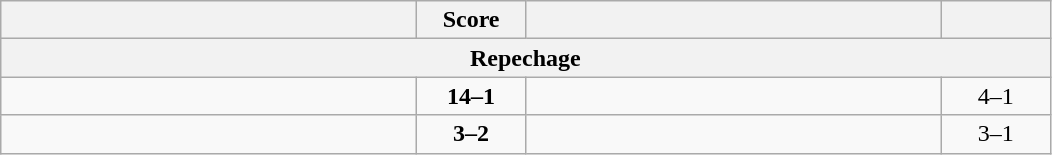<table class="wikitable" style="text-align: left;">
<tr>
<th align="right" width="270"></th>
<th width="65">Score</th>
<th align="left" width="270"></th>
<th width="65"></th>
</tr>
<tr>
<th colspan=4>Repechage</th>
</tr>
<tr>
<td><strong></strong></td>
<td align="center"><strong>14–1</strong></td>
<td></td>
<td align=center>4–1 <strong></strong></td>
</tr>
<tr>
<td><strong></strong></td>
<td align="center"><strong>3–2</strong></td>
<td></td>
<td align=center>3–1 <strong></strong></td>
</tr>
</table>
